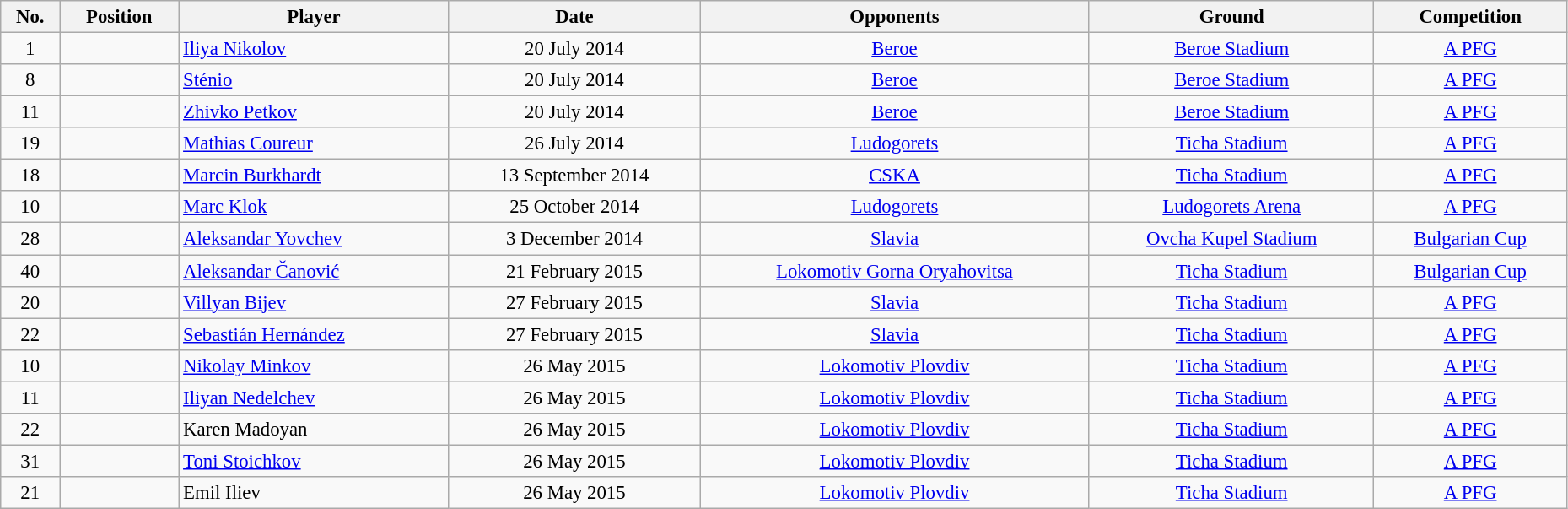<table class="wikitable" style="width:98%; text-align:center; font-size:95%;">
<tr>
<th><strong>No.</strong></th>
<th><strong>Position</strong></th>
<th><strong>Player</strong></th>
<th><strong>Date</strong></th>
<th><strong>Opponents</strong></th>
<th><strong>Ground</strong></th>
<th><strong>Competition</strong></th>
</tr>
<tr>
<td>1</td>
<td></td>
<td style="text-align:left;"> <a href='#'>Iliya Nikolov</a></td>
<td>20 July 2014</td>
<td><a href='#'>Beroe</a></td>
<td><a href='#'>Beroe Stadium</a></td>
<td><a href='#'>A PFG</a></td>
</tr>
<tr>
<td>8</td>
<td></td>
<td style="text-align:left;"> <a href='#'>Sténio</a></td>
<td>20 July 2014</td>
<td><a href='#'>Beroe</a></td>
<td><a href='#'>Beroe Stadium</a></td>
<td><a href='#'>A PFG</a></td>
</tr>
<tr>
<td>11</td>
<td></td>
<td style="text-align:left;"> <a href='#'>Zhivko Petkov</a></td>
<td>20 July 2014</td>
<td><a href='#'>Beroe</a></td>
<td><a href='#'>Beroe Stadium</a></td>
<td><a href='#'>A PFG</a></td>
</tr>
<tr>
<td>19</td>
<td></td>
<td style="text-align:left;"> <a href='#'>Mathias Coureur</a></td>
<td>26 July 2014</td>
<td><a href='#'>Ludogorets</a></td>
<td><a href='#'>Ticha Stadium</a></td>
<td><a href='#'>A PFG</a></td>
</tr>
<tr>
<td>18</td>
<td></td>
<td style="text-align:left;"> <a href='#'>Marcin Burkhardt</a></td>
<td>13 September 2014</td>
<td><a href='#'>CSKA</a></td>
<td><a href='#'>Ticha Stadium</a></td>
<td><a href='#'>A PFG</a></td>
</tr>
<tr>
<td>10</td>
<td></td>
<td style="text-align:left;"> <a href='#'>Marc Klok</a></td>
<td>25 October 2014</td>
<td><a href='#'>Ludogorets</a></td>
<td><a href='#'>Ludogorets Arena</a></td>
<td><a href='#'>A PFG</a></td>
</tr>
<tr>
<td>28</td>
<td></td>
<td style="text-align:left;"> <a href='#'>Aleksandar Yovchev</a></td>
<td>3 December 2014</td>
<td><a href='#'>Slavia</a></td>
<td><a href='#'>Ovcha Kupel Stadium</a></td>
<td><a href='#'>Bulgarian Cup</a></td>
</tr>
<tr>
<td>40</td>
<td></td>
<td style="text-align:left;"> <a href='#'>Aleksandar Čanović</a></td>
<td>21 February 2015</td>
<td><a href='#'>Lokomotiv Gorna Oryahovitsa</a></td>
<td><a href='#'>Ticha Stadium</a></td>
<td><a href='#'>Bulgarian Cup</a></td>
</tr>
<tr>
<td>20</td>
<td></td>
<td style="text-align:left;"> <a href='#'>Villyan Bijev</a></td>
<td>27 February 2015</td>
<td><a href='#'>Slavia</a></td>
<td><a href='#'>Ticha Stadium</a></td>
<td><a href='#'>A PFG</a></td>
</tr>
<tr>
<td>22</td>
<td></td>
<td style="text-align:left;"> <a href='#'>Sebastián Hernández</a></td>
<td>27 February 2015</td>
<td><a href='#'>Slavia</a></td>
<td><a href='#'>Ticha Stadium</a></td>
<td><a href='#'>A PFG</a></td>
</tr>
<tr>
<td>10</td>
<td></td>
<td style="text-align:left;"> <a href='#'>Nikolay Minkov</a></td>
<td>26 May 2015</td>
<td><a href='#'>Lokomotiv Plovdiv</a></td>
<td><a href='#'>Ticha Stadium</a></td>
<td><a href='#'>A PFG</a></td>
</tr>
<tr>
<td>11</td>
<td></td>
<td style="text-align:left;"> <a href='#'>Iliyan Nedelchev</a></td>
<td>26 May 2015</td>
<td><a href='#'>Lokomotiv Plovdiv</a></td>
<td><a href='#'>Ticha Stadium</a></td>
<td><a href='#'>A PFG</a></td>
</tr>
<tr>
<td>22</td>
<td></td>
<td style="text-align:left;"> Karen Madoyan</td>
<td>26 May 2015</td>
<td><a href='#'>Lokomotiv Plovdiv</a></td>
<td><a href='#'>Ticha Stadium</a></td>
<td><a href='#'>A PFG</a></td>
</tr>
<tr>
<td>31</td>
<td></td>
<td style="text-align:left;"> <a href='#'>Toni Stoichkov</a></td>
<td>26 May 2015</td>
<td><a href='#'>Lokomotiv Plovdiv</a></td>
<td><a href='#'>Ticha Stadium</a></td>
<td><a href='#'>A PFG</a></td>
</tr>
<tr>
<td>21</td>
<td></td>
<td style="text-align:left;"> Emil Iliev</td>
<td>26 May 2015</td>
<td><a href='#'>Lokomotiv Plovdiv</a></td>
<td><a href='#'>Ticha Stadium</a></td>
<td><a href='#'>A PFG</a></td>
</tr>
</table>
